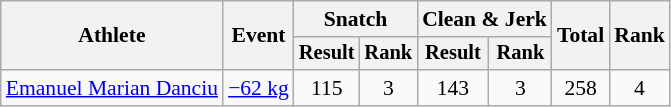<table class="wikitable" style="font-size:90%">
<tr>
<th rowspan="2">Athlete</th>
<th rowspan="2">Event</th>
<th colspan="2">Snatch</th>
<th colspan="2">Clean & Jerk</th>
<th rowspan="2">Total</th>
<th rowspan="2">Rank</th>
</tr>
<tr style="font-size:95%">
<th>Result</th>
<th>Rank</th>
<th>Result</th>
<th>Rank</th>
</tr>
<tr align=center>
<td align=left><a href='#'>Emanuel Marian Danciu</a></td>
<td align=left><a href='#'>−62 kg</a></td>
<td>115</td>
<td>3</td>
<td>143</td>
<td>3</td>
<td>258</td>
<td>4</td>
</tr>
</table>
